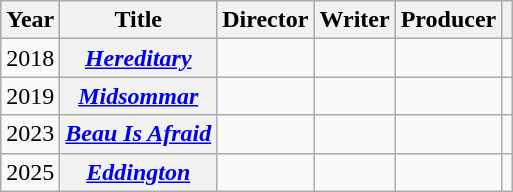<table class="wikitable sortable plainrowheaders">
<tr>
<th scope="col">Year</th>
<th scope="col">Title</th>
<th scope="col">Director</th>
<th scope="col">Writer</th>
<th scope="col">Producer</th>
<th class=unsortable></th>
</tr>
<tr>
<td>2018</td>
<th scope="row"><em><a href='#'>Hereditary</a></em></th>
<td></td>
<td></td>
<td></td>
<td></td>
</tr>
<tr>
<td>2019</td>
<th scope="row"><em><a href='#'>Midsommar</a></em></th>
<td></td>
<td></td>
<td></td>
<td></td>
</tr>
<tr>
<td>2023</td>
<th scope="row"><em><a href='#'>Beau Is Afraid</a></em></th>
<td></td>
<td></td>
<td></td>
<td></td>
</tr>
<tr>
<td>2025</td>
<th scope="row"><em><a href='#'>Eddington</a></em></th>
<td></td>
<td></td>
<td></td>
<td></td>
</tr>
</table>
